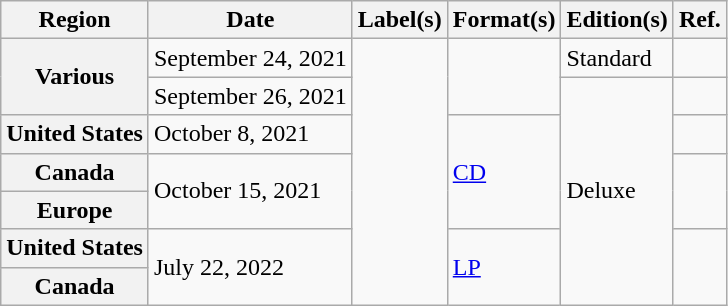<table class="wikitable plainrowheaders">
<tr>
<th scope="col">Region</th>
<th scope="col">Date</th>
<th scope="col">Label(s)</th>
<th scope="col">Format(s)</th>
<th scope="col">Edition(s)</th>
<th scope="col">Ref.</th>
</tr>
<tr>
<th scope="row" rowspan="2">Various</th>
<td>September 24, 2021</td>
<td rowspan="7"></td>
<td rowspan="2"></td>
<td>Standard</td>
<td style="text-align: center"></td>
</tr>
<tr>
<td>September 26, 2021</td>
<td rowspan="6">Deluxe</td>
<td style="text-align: center"></td>
</tr>
<tr>
<th scope="row" rowspan="1">United States</th>
<td>October 8, 2021</td>
<td rowspan="3"><a href='#'>CD</a></td>
<td style="text-align: center"></td>
</tr>
<tr>
<th scope="row" rowspan="1">Canada</th>
<td rowspan="2">October 15, 2021</td>
<td rowspan="2" style="text-align: center"></td>
</tr>
<tr>
<th scope="row" rowspan="1">Europe</th>
</tr>
<tr>
<th scope="row" rowspan="1">United States</th>
<td rowspan="2">July 22, 2022</td>
<td rowspan="2"><a href='#'>LP</a></td>
<td rowspan="2" style="text-align: center"></td>
</tr>
<tr>
<th scope="row" rowspan="1">Canada</th>
</tr>
</table>
